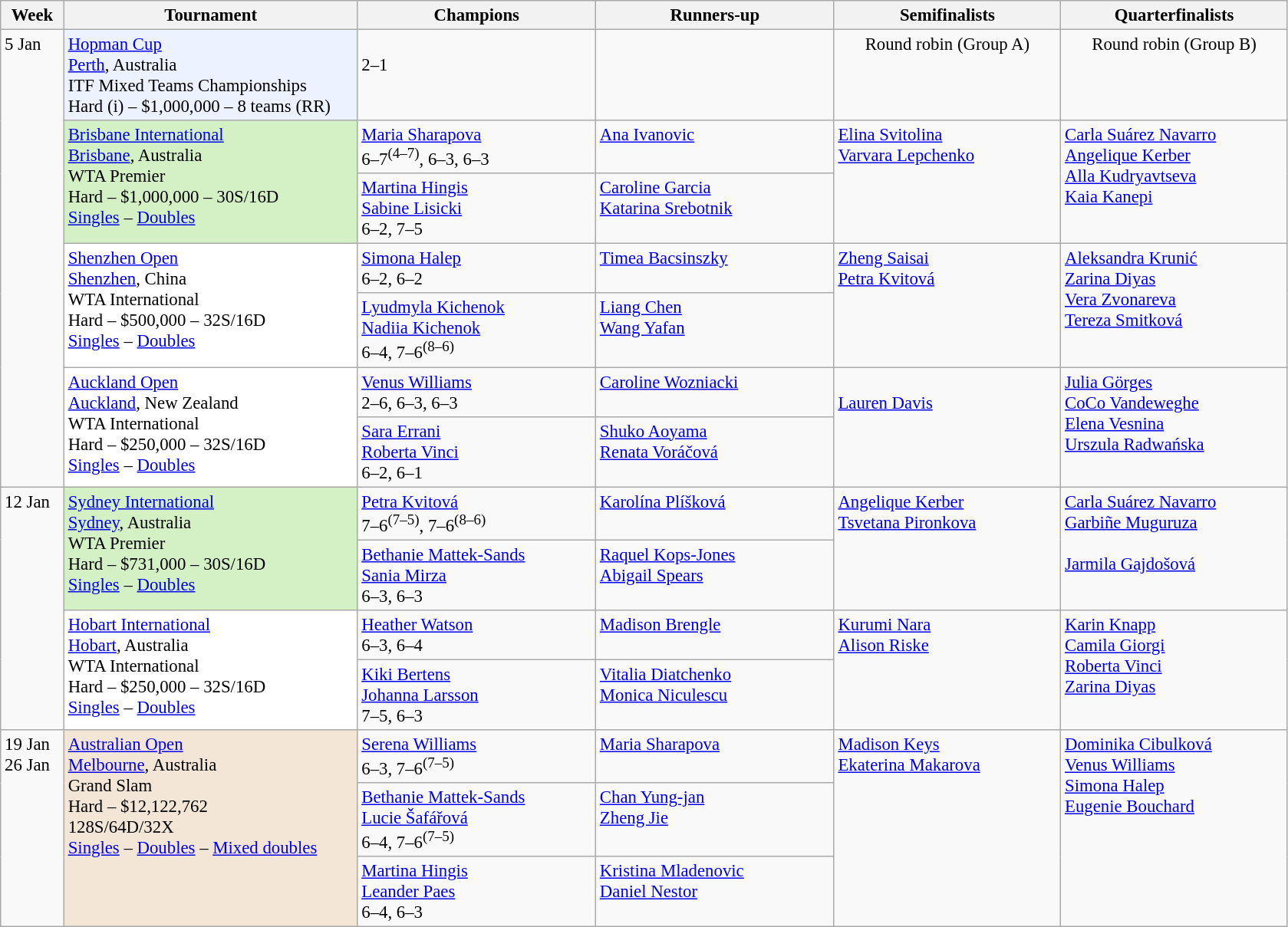<table class=wikitable style=font-size:95%>
<tr>
<th style="width:48px;">Week</th>
<th style="width:248px;">Tournament</th>
<th style="width:200px;">Champions</th>
<th style="width:200px;">Runners-up</th>
<th style="width:190px;">Semifinalists</th>
<th style="width:190px;">Quarterfinalists</th>
</tr>
<tr valign=top>
<td rowspan=7>5 Jan</td>
<td style="background:#ECF2FF;"><a href='#'>Hopman Cup</a><br><a href='#'>Perth</a>, Australia<br>ITF Mixed Teams Championships<br> Hard (i) – $1,000,000 – 8 teams (RR)</td>
<td><br> 2–1</td>
<td></td>
<td align=center>Round robin (Group A)<br> <br><br></td>
<td align=center>Round robin (Group B) <br><br><br></td>
</tr>
<tr valign=top>
<td style="background:#D4F1C5;" rowspan="2"><a href='#'>Brisbane International</a><br> <a href='#'>Brisbane</a>, Australia<br>WTA Premier<br>Hard – $1,000,000 – 30S/16D<br><a href='#'>Singles</a> – <a href='#'>Doubles</a></td>
<td> <a href='#'>Maria Sharapova</a> <br> 6–7<sup>(4–7)</sup>, 6–3, 6–3</td>
<td> <a href='#'>Ana Ivanovic</a></td>
<td rowspan=2> <a href='#'>Elina Svitolina</a> <br>  <a href='#'>Varvara Lepchenko</a></td>
<td rowspan=2> <a href='#'>Carla Suárez Navarro</a> <br> <a href='#'>Angelique Kerber</a> <br> <a href='#'>Alla Kudryavtseva</a> <br>  <a href='#'>Kaia Kanepi</a></td>
</tr>
<tr valign=top>
<td> <a href='#'>Martina Hingis</a> <br>  <a href='#'>Sabine Lisicki</a><br>6–2, 7–5</td>
<td> <a href='#'>Caroline Garcia</a> <br>  <a href='#'>Katarina Srebotnik</a></td>
</tr>
<tr valign=top>
<td style="background:#fff;" rowspan="2"><a href='#'>Shenzhen Open</a><br> <a href='#'>Shenzhen</a>, China<br>WTA International<br>Hard – $500,000 – 32S/16D<br><a href='#'>Singles</a> – <a href='#'>Doubles</a></td>
<td> <a href='#'>Simona Halep</a> <br> 6–2, 6–2</td>
<td> <a href='#'>Timea Bacsinszky</a></td>
<td rowspan=2> <a href='#'>Zheng Saisai</a> <br> <a href='#'>Petra Kvitová</a></td>
<td rowspan=2> <a href='#'>Aleksandra Krunić</a> <br> <a href='#'>Zarina Diyas</a> <br> <a href='#'>Vera Zvonareva</a> <br>  <a href='#'>Tereza Smitková</a></td>
</tr>
<tr valign=top>
<td> <a href='#'>Lyudmyla Kichenok</a> <br>  <a href='#'>Nadiia Kichenok</a><br>6–4, 7–6<sup>(8–6)</sup></td>
<td> <a href='#'>Liang Chen</a> <br>  <a href='#'>Wang Yafan</a></td>
</tr>
<tr valign=top>
<td style="background:#fff;" rowspan="2"><a href='#'>Auckland Open</a><br> <a href='#'>Auckland</a>, New Zealand<br>WTA International<br>Hard – $250,000 – 32S/16D<br><a href='#'>Singles</a> – <a href='#'>Doubles</a></td>
<td> <a href='#'>Venus Williams</a> <br> 2–6, 6–3, 6–3</td>
<td> <a href='#'>Caroline Wozniacki</a></td>
<td rowspan=2> <br>  <a href='#'>Lauren Davis</a></td>
<td rowspan=2> <a href='#'>Julia Görges</a> <br>  <a href='#'>CoCo Vandeweghe</a> <br>  <a href='#'>Elena Vesnina</a> <br>   <a href='#'>Urszula Radwańska</a></td>
</tr>
<tr valign=top>
<td> <a href='#'>Sara Errani</a> <br>  <a href='#'>Roberta Vinci</a><br> 6–2, 6–1</td>
<td> <a href='#'>Shuko Aoyama</a> <br>  <a href='#'>Renata Voráčová</a></td>
</tr>
<tr valign=top>
<td rowspan=4>12 Jan</td>
<td style="background:#D4F1C5;" rowspan="2"><a href='#'>Sydney International</a><br> <a href='#'>Sydney</a>, Australia<br>WTA Premier<br>Hard – $731,000 – 30S/16D<br><a href='#'>Singles</a> – <a href='#'>Doubles</a></td>
<td> <a href='#'>Petra Kvitová</a> <br> 7–6<sup>(7–5)</sup>, 7–6<sup>(8–6)</sup></td>
<td> <a href='#'>Karolína Plíšková</a></td>
<td rowspan=2> <a href='#'>Angelique Kerber</a> <br>  <a href='#'>Tsvetana Pironkova</a></td>
<td rowspan=2> <a href='#'>Carla Suárez Navarro</a> <br> <a href='#'>Garbiñe Muguruza</a> <br>  <br>  <a href='#'>Jarmila Gajdošová</a></td>
</tr>
<tr valign=top>
<td> <a href='#'>Bethanie Mattek-Sands</a> <br>  <a href='#'>Sania Mirza</a><br>6–3, 6–3</td>
<td> <a href='#'>Raquel Kops-Jones</a> <br>  <a href='#'>Abigail Spears</a></td>
</tr>
<tr valign=top>
<td style="background:#fff;" rowspan="2"><a href='#'>Hobart International</a><br> <a href='#'>Hobart</a>, Australia<br>WTA International<br>Hard – $250,000 – 32S/16D<br><a href='#'>Singles</a> – <a href='#'>Doubles</a></td>
<td> <a href='#'>Heather Watson</a> <br> 6–3, 6–4</td>
<td> <a href='#'>Madison Brengle</a></td>
<td rowspan=2> <a href='#'>Kurumi Nara</a><br>  <a href='#'>Alison Riske</a></td>
<td rowspan=2> <a href='#'>Karin Knapp</a> <br> <a href='#'>Camila Giorgi</a>  <br> <a href='#'>Roberta Vinci</a> <br> <a href='#'>Zarina Diyas</a></td>
</tr>
<tr valign=top>
<td> <a href='#'>Kiki Bertens</a> <br>   <a href='#'>Johanna Larsson</a> <br>7–5, 6–3</td>
<td> <a href='#'>Vitalia Diatchenko</a> <br>   <a href='#'>Monica Niculescu</a></td>
</tr>
<tr valign=top>
<td rowspan=3>19 Jan <br>26 Jan</td>
<td style="background:#F3E6D7;" rowspan="3"><a href='#'>Australian Open</a><br> <a href='#'>Melbourne</a>, Australia<br>Grand Slam<br>Hard – $12,122,762<br>128S/64D/32X<br><a href='#'>Singles</a> – <a href='#'>Doubles</a> – <a href='#'>Mixed doubles</a></td>
<td> <a href='#'>Serena Williams</a><br>6–3, 7–6<sup>(7–5)</sup></td>
<td> <a href='#'>Maria Sharapova</a></td>
<td rowspan=3> <a href='#'>Madison Keys</a><br> <a href='#'>Ekaterina Makarova</a></td>
<td rowspan=3> <a href='#'>Dominika Cibulková</a><br> <a href='#'>Venus Williams</a><br>  <a href='#'>Simona Halep</a><br> <a href='#'>Eugenie Bouchard</a></td>
</tr>
<tr valign=top>
<td> <a href='#'>Bethanie Mattek-Sands</a><br> <a href='#'>Lucie Šafářová</a><br>6–4, 7–6<sup>(7–5)</sup></td>
<td> <a href='#'>Chan Yung-jan</a><br> <a href='#'>Zheng Jie</a></td>
</tr>
<tr valign=top>
<td> <a href='#'>Martina Hingis</a><br> <a href='#'>Leander Paes</a><br>6–4, 6–3</td>
<td> <a href='#'>Kristina Mladenovic</a><br> <a href='#'>Daniel Nestor</a></td>
</tr>
</table>
